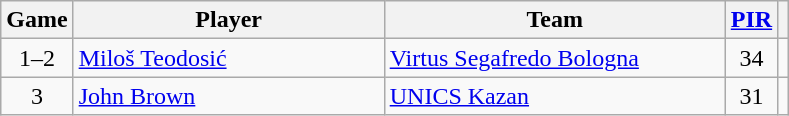<table class="wikitable sortable" style="text-align: center;">
<tr>
<th>Game</th>
<th style="width:200px;">Player</th>
<th style="width:220px;">Team</th>
<th><a href='#'>PIR</a></th>
<th></th>
</tr>
<tr>
<td>1–2</td>
<td align=left> <a href='#'>Miloš Teodosić</a></td>
<td align=left> <a href='#'>Virtus Segafredo Bologna</a></td>
<td>34</td>
<td></td>
</tr>
<tr>
<td>3</td>
<td align=left> <a href='#'>John Brown</a></td>
<td align=left> <a href='#'>UNICS Kazan</a></td>
<td>31</td>
<td></td>
</tr>
</table>
